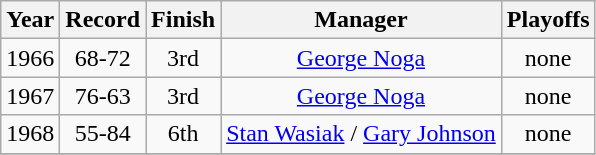<table class="wikitable">
<tr style="background: #F2F2F2;">
<th>Year</th>
<th>Record</th>
<th>Finish</th>
<th>Manager</th>
<th>Playoffs</th>
</tr>
<tr align=center>
<td>1966</td>
<td>68-72</td>
<td>3rd</td>
<td><a href='#'>George Noga</a></td>
<td>none</td>
</tr>
<tr align=center>
<td>1967</td>
<td>76-63</td>
<td>3rd</td>
<td><a href='#'>George Noga</a></td>
<td>none</td>
</tr>
<tr align=center>
<td>1968</td>
<td>55-84</td>
<td>6th</td>
<td><a href='#'>Stan Wasiak</a> / <a href='#'>Gary Johnson</a></td>
<td>none</td>
</tr>
<tr align=center>
</tr>
</table>
